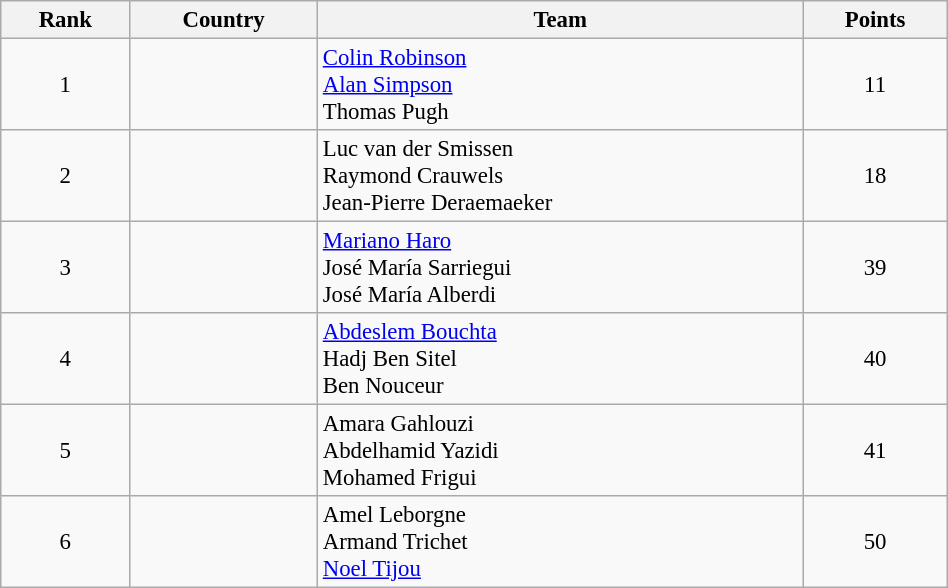<table class="wikitable sortable" style=" text-align:center; font-size:95%;" width="50%">
<tr>
<th>Rank</th>
<th>Country</th>
<th>Team</th>
<th>Points</th>
</tr>
<tr>
<td align=center>1</td>
<td align=left></td>
<td align=left><a href='#'>Colin Robinson</a><br><a href='#'>Alan Simpson</a><br>Thomas Pugh</td>
<td>11</td>
</tr>
<tr>
<td align=center>2</td>
<td align=left></td>
<td align=left>Luc van der Smissen<br>Raymond Crauwels<br>Jean-Pierre Deraemaeker</td>
<td>18</td>
</tr>
<tr>
<td align=center>3</td>
<td align=left></td>
<td align=left><a href='#'>Mariano Haro</a><br>José María Sarriegui<br>José María Alberdi</td>
<td>39</td>
</tr>
<tr>
<td align=center>4</td>
<td align=left></td>
<td align=left><a href='#'>Abdeslem Bouchta</a><br>Hadj Ben Sitel<br>Ben Nouceur</td>
<td>40</td>
</tr>
<tr>
<td align=center>5</td>
<td align=left></td>
<td align=left>Amara Gahlouzi<br>Abdelhamid Yazidi<br>Mohamed Frigui</td>
<td>41</td>
</tr>
<tr>
<td align=center>6</td>
<td align=left></td>
<td align=left>Amel Leborgne<br>Armand Trichet<br><a href='#'>Noel Tijou</a></td>
<td>50</td>
</tr>
</table>
